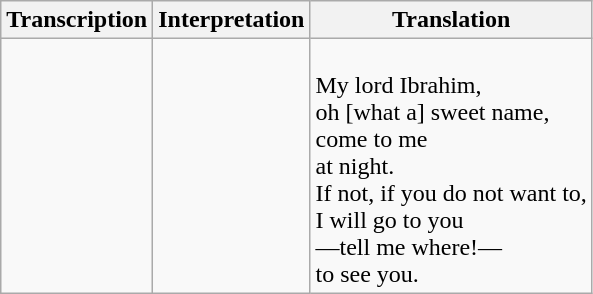<table class="wikitable">
<tr>
<th>Transcription</th>
<th>Interpretation</th>
<th>Translation</th>
</tr>
<tr>
<td></td>
<td></td>
<td><br>My lord Ibrahim,<br>oh [what a] sweet name,<br>come to me<br>at night.<br>If not, if you do not want to,<br>I will go to you<br>—tell me where!—<br>to see you.</td>
</tr>
</table>
